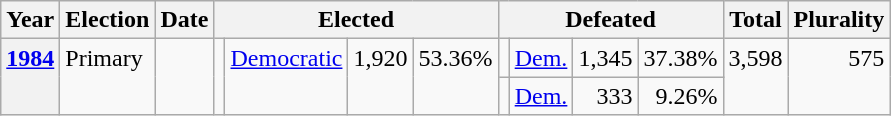<table class=wikitable>
<tr>
<th>Year</th>
<th>Election</th>
<th>Date</th>
<th ! colspan="4">Elected</th>
<th ! colspan="4">Defeated</th>
<th>Total</th>
<th>Plurality</th>
</tr>
<tr>
<th rowspan="2" valign="top"><a href='#'>1984</a></th>
<td rowspan="2" valign="top">Primary</td>
<td rowspan="2" valign="top"></td>
<td rowspan="2" valign="top"></td>
<td rowspan="2" valign="top" ><a href='#'>Democratic</a></td>
<td rowspan="2" valign="top" align="right">1,920</td>
<td rowspan="2" valign="top" align="right">53.36%</td>
<td valign="top"></td>
<td valign="top" ><a href='#'>Dem.</a></td>
<td valign="top" align="right">1,345</td>
<td valign="top" align="right">37.38%</td>
<td rowspan="2" valign="top" align="right">3,598</td>
<td rowspan="2" valign="top" align="right">575</td>
</tr>
<tr>
<td valign="top"></td>
<td valign="top" ><a href='#'>Dem.</a></td>
<td valign="top" align="right">333</td>
<td valign="top" align="right">9.26%</td>
</tr>
</table>
